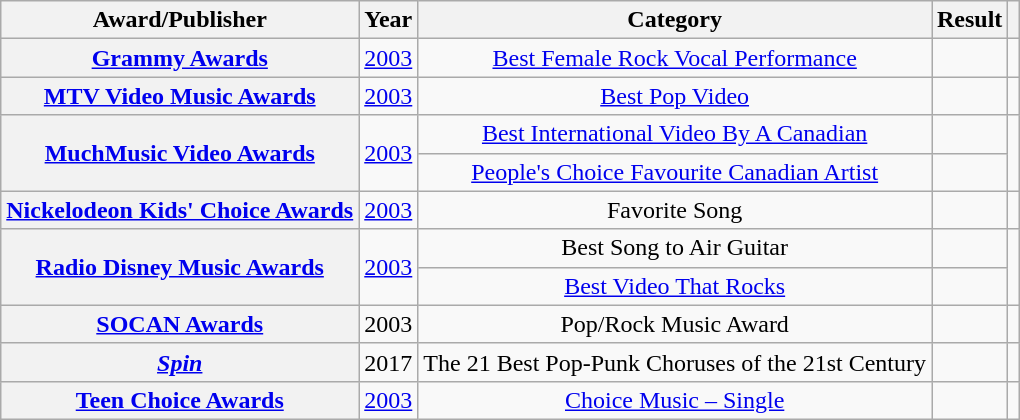<table class="wikitable sortable plainrowheaders" style="text-align:center">
<tr>
<th scope="col">Award/Publisher</th>
<th scope="col">Year</th>
<th scope="col">Category</th>
<th scope="col">Result</th>
<th scope="col" class="unsortable"></th>
</tr>
<tr>
<th scope="row"><a href='#'>Grammy Awards</a></th>
<td><a href='#'>2003</a></td>
<td><a href='#'>Best Female Rock Vocal Performance</a></td>
<td></td>
<td></td>
</tr>
<tr>
<th scope="row"><a href='#'>MTV Video Music Awards</a></th>
<td><a href='#'>2003</a></td>
<td><a href='#'>Best Pop Video</a></td>
<td></td>
<td></td>
</tr>
<tr>
<th rowspan="2" scope="row"><a href='#'>MuchMusic Video Awards</a></th>
<td rowspan="2"><a href='#'>2003</a></td>
<td><a href='#'>Best International Video By A Canadian</a></td>
<td></td>
<td rowspan="2"></td>
</tr>
<tr>
<td><a href='#'>People's Choice Favourite Canadian Artist</a></td>
<td></td>
</tr>
<tr>
<th scope="row"><a href='#'>Nickelodeon Kids' Choice Awards</a></th>
<td><a href='#'>2003</a></td>
<td>Favorite Song</td>
<td></td>
<td></td>
</tr>
<tr>
<th rowspan="2" scope="row"><a href='#'>Radio Disney Music Awards</a></th>
<td rowspan="2"n><a href='#'>2003</a></td>
<td>Best Song to Air Guitar</td>
<td></td>
<td rowspan="2"></td>
</tr>
<tr>
<td><a href='#'>Best Video That Rocks</a></td>
<td></td>
</tr>
<tr>
<th scope="row"><a href='#'>SOCAN Awards</a></th>
<td>2003</td>
<td>Pop/Rock Music Award </td>
<td></td>
<td></td>
</tr>
<tr>
<th scope="row"><a href='#'><em>Spin</em></a></th>
<td>2017</td>
<td>The 21 Best Pop-Punk Choruses of the 21st Century</td>
<td></td>
<td></td>
</tr>
<tr>
<th scope="row"><a href='#'>Teen Choice Awards</a></th>
<td><a href='#'>2003</a></td>
<td><a href='#'>Choice Music – Single</a></td>
<td></td>
<td></td>
</tr>
</table>
